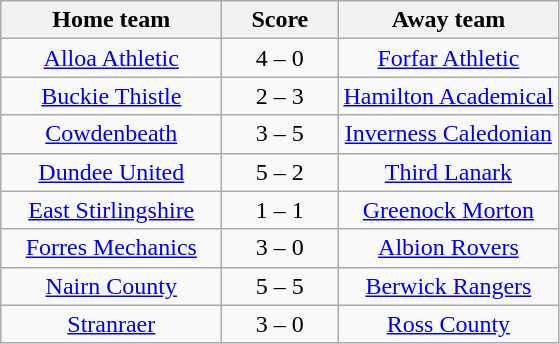<table class="wikitable" style="text-align: center">
<tr>
<th width=140>Home team</th>
<th width=70>Score</th>
<th width=140>Away team</th>
</tr>
<tr>
<td><a href='#'>Alloa Athletic</a></td>
<td>4 – 0</td>
<td><a href='#'>Forfar Athletic</a></td>
</tr>
<tr>
<td><a href='#'>Buckie Thistle</a></td>
<td>2 – 3</td>
<td><a href='#'>Hamilton Academical</a></td>
</tr>
<tr>
<td><a href='#'>Cowdenbeath</a></td>
<td>3 – 5</td>
<td><a href='#'>Inverness Caledonian</a></td>
</tr>
<tr>
<td><a href='#'>Dundee United</a></td>
<td>5 – 2</td>
<td><a href='#'>Third Lanark</a></td>
</tr>
<tr>
<td><a href='#'>East Stirlingshire</a></td>
<td>1 – 1</td>
<td><a href='#'>Greenock Morton</a></td>
</tr>
<tr>
<td><a href='#'>Forres Mechanics</a></td>
<td>3 – 0</td>
<td><a href='#'>Albion Rovers</a></td>
</tr>
<tr>
<td><a href='#'>Nairn County</a></td>
<td>5 – 5</td>
<td><a href='#'>Berwick Rangers</a></td>
</tr>
<tr>
<td><a href='#'>Stranraer</a></td>
<td>3 – 0</td>
<td><a href='#'>Ross County</a></td>
</tr>
</table>
